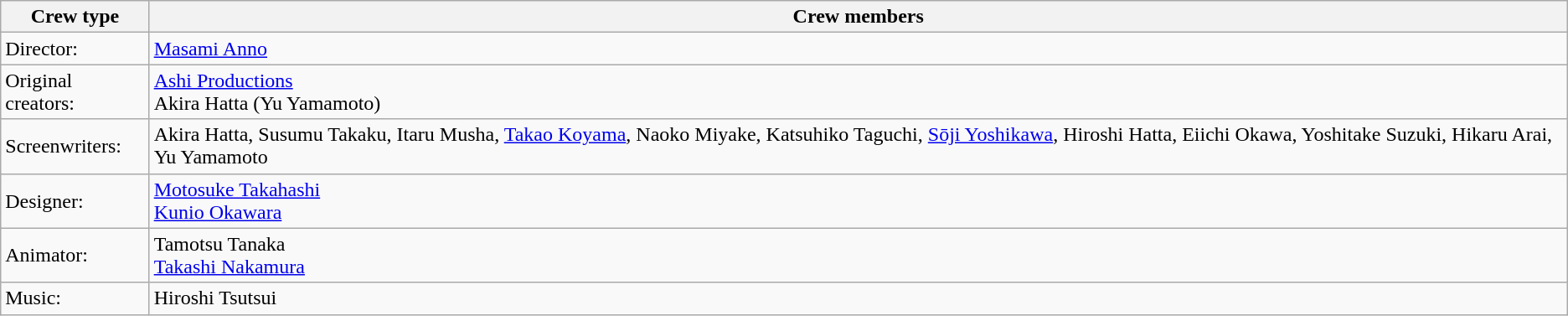<table class="wikitable sortable">
<tr>
<th>Crew type</th>
<th>Crew members</th>
</tr>
<tr>
<td>Director:</td>
<td><a href='#'>Masami Anno</a></td>
</tr>
<tr>
<td>Original creators:</td>
<td><a href='#'>Ashi Productions</a><br>Akira Hatta (Yu Yamamoto)</td>
</tr>
<tr>
<td>Screenwriters:</td>
<td>Akira Hatta, Susumu Takaku, Itaru Musha, <a href='#'>Takao Koyama</a>, Naoko Miyake, Katsuhiko Taguchi, <a href='#'>Sōji Yoshikawa</a>, Hiroshi Hatta, Eiichi Okawa, Yoshitake Suzuki, Hikaru Arai, Yu Yamamoto</td>
</tr>
<tr>
<td>Designer:</td>
<td><a href='#'>Motosuke Takahashi</a><br><a href='#'>Kunio Okawara</a></td>
</tr>
<tr>
<td>Animator:</td>
<td>Tamotsu Tanaka<br><a href='#'>Takashi Nakamura</a></td>
</tr>
<tr>
<td>Music:</td>
<td>Hiroshi Tsutsui</td>
</tr>
</table>
